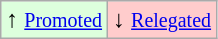<table class="wikitable" align="center">
<tr>
<td style="background:#ddffdd">↑ <small><a href='#'>Promoted</a></small></td>
<td style="background:#ffcccc">↓ <small><a href='#'>Relegated</a></small></td>
</tr>
</table>
